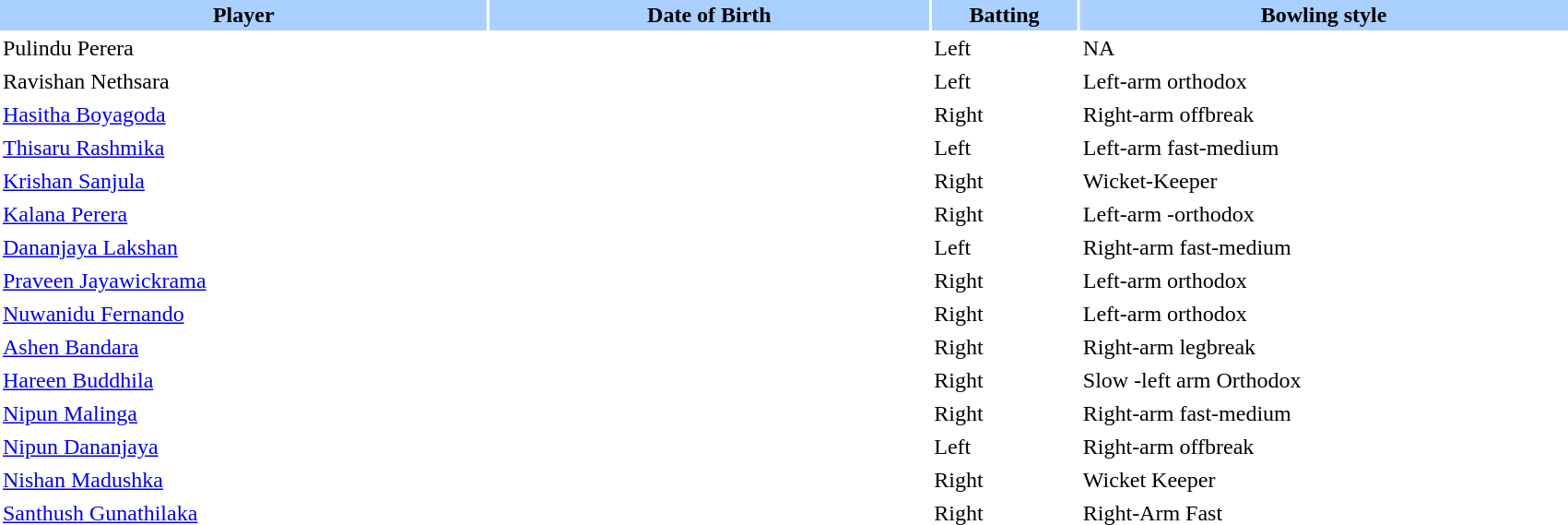<table border="0" cellspacing="2" cellpadding="2" style="width:90%;">
<tr style="background:#aad0ff;">
<th width=20%>Player</th>
<th width=18%>Date of Birth</th>
<th width=6%>Batting</th>
<th width=20%>Bowling style</th>
</tr>
<tr>
<td>Pulindu Perera</td>
<td></td>
<td>Left</td>
<td>NA</td>
</tr>
<tr>
<td>Ravishan Nethsara</td>
<td></td>
<td>Left</td>
<td>Left-arm orthodox</td>
</tr>
<tr>
<td><a href='#'>Hasitha Boyagoda</a></td>
<td></td>
<td>Right</td>
<td>Right-arm offbreak</td>
</tr>
<tr>
<td><a href='#'>Thisaru Rashmika</a></td>
<td></td>
<td>Left</td>
<td>Left-arm fast-medium</td>
</tr>
<tr>
<td><a href='#'>Krishan Sanjula</a></td>
<td></td>
<td>Right</td>
<td>Wicket-Keeper</td>
</tr>
<tr>
<td><a href='#'>Kalana Perera</a></td>
<td></td>
<td>Right</td>
<td>Left-arm -orthodox</td>
</tr>
<tr>
<td><a href='#'>Dananjaya Lakshan</a></td>
<td></td>
<td>Left</td>
<td>Right-arm fast-medium</td>
</tr>
<tr>
<td><a href='#'>Praveen Jayawickrama</a></td>
<td></td>
<td>Right</td>
<td>Left-arm orthodox</td>
</tr>
<tr>
<td><a href='#'>Nuwanidu Fernando</a></td>
<td></td>
<td>Right</td>
<td>Left-arm orthodox</td>
</tr>
<tr>
<td><a href='#'>Ashen Bandara</a></td>
<td></td>
<td>Right</td>
<td>Right-arm legbreak</td>
</tr>
<tr>
<td><a href='#'>Hareen Buddhila</a></td>
<td></td>
<td>Right</td>
<td>Slow -left arm Orthodox</td>
</tr>
<tr>
<td><a href='#'>Nipun Malinga</a></td>
<td></td>
<td>Right</td>
<td>Right-arm fast-medium</td>
</tr>
<tr>
<td><a href='#'>Nipun Dananjaya</a></td>
<td></td>
<td>Left</td>
<td>Right-arm offbreak</td>
</tr>
<tr>
<td><a href='#'>Nishan Madushka</a></td>
<td></td>
<td>Right</td>
<td>Wicket Keeper</td>
</tr>
<tr>
<td><a href='#'>Santhush Gunathilaka</a></td>
<td></td>
<td>Right</td>
<td>Right-Arm Fast</td>
</tr>
</table>
